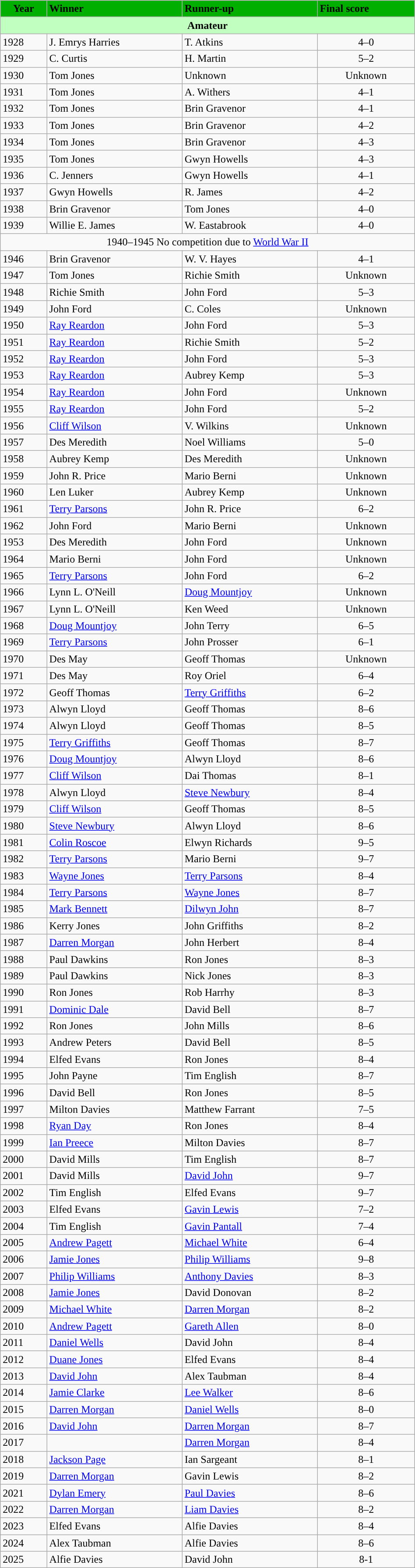<table class="wikitable" style="width:50%">
<tr>
<th style="text-align: center; background-color: #00af00">Year</th>
<th style="text-align: left; background-color: #00af00">Winner</th>
<th style="text-align: left; background-color: #00af00">Runner-up</th>
<th style="text-align: left; background-color: #00af00">Final score</th>
</tr>
<tr>
<th colspan=6 style="text-align: center; background-color: #c0ffc0">Amateur</th>
</tr>
<tr>
<td>1928</td>
<td> J. Emrys Harries</td>
<td> T. Atkins</td>
<td style="text-align: center">4–0</td>
</tr>
<tr>
<td>1929</td>
<td> C. Curtis</td>
<td> H. Martin</td>
<td style="text-align: center">5–2</td>
</tr>
<tr>
<td>1930</td>
<td> Tom Jones</td>
<td>Unknown</td>
<td style="text-align: center">Unknown</td>
</tr>
<tr>
<td>1931</td>
<td> Tom Jones</td>
<td> A. Withers</td>
<td style="text-align: center">4–1</td>
</tr>
<tr>
<td>1932</td>
<td> Tom Jones</td>
<td> Brin Gravenor</td>
<td style="text-align: center">4–1</td>
</tr>
<tr>
<td>1933</td>
<td> Tom Jones</td>
<td> Brin Gravenor</td>
<td style="text-align: center">4–2</td>
</tr>
<tr>
<td>1934</td>
<td> Tom Jones</td>
<td> Brin Gravenor</td>
<td style="text-align: center">4–3</td>
</tr>
<tr>
<td>1935</td>
<td> Tom Jones</td>
<td> Gwyn Howells</td>
<td style="text-align: center">4–3</td>
</tr>
<tr>
<td>1936</td>
<td> C. Jenners</td>
<td> Gwyn Howells</td>
<td style="text-align: center">4–1</td>
</tr>
<tr>
<td>1937</td>
<td> Gwyn Howells</td>
<td> R. James</td>
<td style="text-align: center">4–2</td>
</tr>
<tr>
<td>1938</td>
<td> Brin Gravenor</td>
<td> Tom Jones</td>
<td style="text-align: center">4–0</td>
</tr>
<tr>
<td>1939</td>
<td> Willie E. James</td>
<td> W. Eastabrook</td>
<td style="text-align: center">4–0</td>
</tr>
<tr>
<td align = "center" colspan = "4">1940–1945 No competition due to <a href='#'>World War II</a></td>
</tr>
<tr>
<td>1946</td>
<td> Brin Gravenor</td>
<td> W. V. Hayes</td>
<td style="text-align: center">4–1</td>
</tr>
<tr>
<td>1947</td>
<td> Tom Jones</td>
<td> Richie Smith</td>
<td style="text-align: center">Unknown</td>
</tr>
<tr>
<td>1948</td>
<td> Richie Smith</td>
<td> John Ford</td>
<td style="text-align: center">5–3</td>
</tr>
<tr>
<td>1949</td>
<td> John Ford</td>
<td> C. Coles</td>
<td style="text-align: center">Unknown</td>
</tr>
<tr>
<td>1950</td>
<td> <a href='#'>Ray Reardon</a></td>
<td> John Ford</td>
<td style="text-align: center">5–3</td>
</tr>
<tr>
<td>1951</td>
<td> <a href='#'>Ray Reardon</a></td>
<td> Richie Smith</td>
<td style="text-align: center">5–2</td>
</tr>
<tr>
<td>1952</td>
<td> <a href='#'>Ray Reardon</a></td>
<td> John Ford</td>
<td style="text-align: center">5–3</td>
</tr>
<tr>
<td>1953</td>
<td> <a href='#'>Ray Reardon</a></td>
<td> Aubrey Kemp</td>
<td style="text-align: center">5–3</td>
</tr>
<tr>
<td>1954</td>
<td> <a href='#'>Ray Reardon</a></td>
<td> John Ford</td>
<td style="text-align: center">Unknown</td>
</tr>
<tr>
<td>1955</td>
<td> <a href='#'>Ray Reardon</a></td>
<td> John Ford</td>
<td style="text-align: center">5–2</td>
</tr>
<tr>
<td>1956</td>
<td> <a href='#'>Cliff Wilson</a></td>
<td> V. Wilkins</td>
<td style="text-align: center">Unknown</td>
</tr>
<tr>
<td>1957</td>
<td> Des Meredith</td>
<td> Noel Williams</td>
<td style="text-align: center">5–0</td>
</tr>
<tr>
<td>1958</td>
<td> Aubrey Kemp</td>
<td> Des Meredith</td>
<td style="text-align: center">Unknown</td>
</tr>
<tr>
<td>1959</td>
<td> John R. Price</td>
<td> Mario Berni</td>
<td style="text-align: center">Unknown</td>
</tr>
<tr>
<td>1960</td>
<td> Len Luker</td>
<td> Aubrey Kemp</td>
<td style="text-align: center">Unknown</td>
</tr>
<tr>
<td>1961</td>
<td> <a href='#'>Terry Parsons</a></td>
<td> John R. Price</td>
<td style="text-align: center">6–2</td>
</tr>
<tr>
<td>1962</td>
<td> John Ford</td>
<td> Mario Berni</td>
<td style="text-align: center">Unknown</td>
</tr>
<tr>
<td>1953</td>
<td> Des Meredith</td>
<td> John Ford</td>
<td style="text-align: center">Unknown</td>
</tr>
<tr>
<td>1964</td>
<td> Mario Berni</td>
<td> John Ford</td>
<td style="text-align: center">Unknown</td>
</tr>
<tr>
<td>1965</td>
<td> <a href='#'>Terry Parsons</a></td>
<td> John Ford</td>
<td style="text-align: center">6–2</td>
</tr>
<tr>
<td>1966</td>
<td> Lynn L. O'Neill</td>
<td> <a href='#'>Doug Mountjoy</a></td>
<td style="text-align: center">Unknown</td>
</tr>
<tr>
<td>1967</td>
<td> Lynn L. O'Neill</td>
<td> Ken Weed</td>
<td style="text-align: center">Unknown</td>
</tr>
<tr>
<td>1968</td>
<td> <a href='#'>Doug Mountjoy</a></td>
<td> John Terry</td>
<td style="text-align: center">6–5</td>
</tr>
<tr>
<td>1969</td>
<td> <a href='#'>Terry Parsons</a></td>
<td> John Prosser</td>
<td style="text-align: center">6–1</td>
</tr>
<tr>
<td>1970</td>
<td> Des May</td>
<td> Geoff Thomas</td>
<td style="text-align: center">Unknown</td>
</tr>
<tr>
<td>1971</td>
<td> Des May</td>
<td> Roy Oriel</td>
<td style="text-align: center">6–4</td>
</tr>
<tr>
<td>1972</td>
<td> Geoff Thomas</td>
<td> <a href='#'>Terry Griffiths</a></td>
<td style="text-align: center">6–2</td>
</tr>
<tr>
<td>1973</td>
<td> Alwyn Lloyd</td>
<td> Geoff Thomas</td>
<td style="text-align: center">8–6</td>
</tr>
<tr>
<td>1974</td>
<td> Alwyn Lloyd</td>
<td> Geoff Thomas</td>
<td style="text-align: center">8–5</td>
</tr>
<tr>
<td>1975</td>
<td> <a href='#'>Terry Griffiths</a></td>
<td> Geoff Thomas</td>
<td style="text-align: center">8–7</td>
</tr>
<tr>
<td>1976</td>
<td> <a href='#'>Doug Mountjoy</a></td>
<td> Alwyn Lloyd</td>
<td style="text-align: center">8–6</td>
</tr>
<tr>
<td>1977</td>
<td> <a href='#'>Cliff Wilson</a></td>
<td> Dai Thomas</td>
<td style="text-align: center">8–1</td>
</tr>
<tr>
<td>1978</td>
<td> Alwyn Lloyd</td>
<td> <a href='#'>Steve Newbury</a></td>
<td style="text-align: center">8–4</td>
</tr>
<tr>
<td>1979</td>
<td> <a href='#'>Cliff Wilson</a></td>
<td> Geoff Thomas</td>
<td style="text-align: center">8–5</td>
</tr>
<tr>
<td>1980</td>
<td> <a href='#'>Steve Newbury</a></td>
<td> Alwyn Lloyd</td>
<td style="text-align: center">8–6</td>
</tr>
<tr>
<td>1981</td>
<td> <a href='#'>Colin Roscoe</a></td>
<td> Elwyn Richards</td>
<td style="text-align: center">9–5</td>
</tr>
<tr>
<td>1982</td>
<td> <a href='#'>Terry Parsons</a></td>
<td> Mario Berni</td>
<td style="text-align: center">9–7</td>
</tr>
<tr>
<td>1983</td>
<td> <a href='#'>Wayne Jones</a></td>
<td> <a href='#'>Terry Parsons</a></td>
<td style="text-align: center">8–4</td>
</tr>
<tr>
<td>1984</td>
<td> <a href='#'>Terry Parsons</a></td>
<td> <a href='#'>Wayne Jones</a></td>
<td style="text-align: center">8–7</td>
</tr>
<tr>
<td>1985</td>
<td> <a href='#'>Mark Bennett</a></td>
<td> <a href='#'>Dilwyn John</a></td>
<td style="text-align: center">8–7</td>
</tr>
<tr>
<td>1986</td>
<td> Kerry Jones</td>
<td> John Griffiths</td>
<td style="text-align: center">8–2</td>
</tr>
<tr>
<td>1987</td>
<td> <a href='#'>Darren Morgan</a></td>
<td> John Herbert</td>
<td style="text-align: center">8–4</td>
</tr>
<tr>
<td>1988</td>
<td> Paul Dawkins</td>
<td> Ron Jones</td>
<td style="text-align: center">8–3</td>
</tr>
<tr>
<td>1989</td>
<td> Paul Dawkins</td>
<td> Nick Jones</td>
<td style="text-align: center">8–3</td>
</tr>
<tr>
<td>1990</td>
<td> Ron Jones</td>
<td> Rob Harrhy</td>
<td style="text-align: center">8–3</td>
</tr>
<tr>
<td>1991</td>
<td> <a href='#'>Dominic Dale</a></td>
<td> David Bell</td>
<td style="text-align: center">8–7</td>
</tr>
<tr>
<td>1992</td>
<td> Ron Jones</td>
<td> John Mills</td>
<td style="text-align: center">8–6</td>
</tr>
<tr>
<td>1993</td>
<td> Andrew Peters</td>
<td> David Bell</td>
<td style="text-align: center">8–5</td>
</tr>
<tr>
<td>1994</td>
<td> Elfed Evans</td>
<td> Ron Jones</td>
<td style="text-align: center">8–4</td>
</tr>
<tr>
<td>1995</td>
<td> John Payne</td>
<td> Tim English</td>
<td style="text-align: center">8–7</td>
</tr>
<tr>
<td>1996</td>
<td> David Bell</td>
<td> Ron Jones</td>
<td style="text-align: center">8–5</td>
</tr>
<tr>
<td>1997</td>
<td> Milton Davies</td>
<td> Matthew Farrant</td>
<td style="text-align: center">7–5</td>
</tr>
<tr>
<td>1998</td>
<td> <a href='#'>Ryan Day</a></td>
<td> Ron Jones</td>
<td style="text-align: center">8–4</td>
</tr>
<tr>
<td>1999</td>
<td> <a href='#'>Ian Preece</a></td>
<td> Milton Davies</td>
<td style="text-align: center">8–7</td>
</tr>
<tr>
<td>2000</td>
<td> David Mills</td>
<td> Tim English</td>
<td style="text-align: center">8–7</td>
</tr>
<tr>
<td>2001</td>
<td> David Mills</td>
<td> <a href='#'>David John</a></td>
<td style="text-align: center">9–7</td>
</tr>
<tr>
<td>2002</td>
<td> Tim English</td>
<td> Elfed Evans</td>
<td style="text-align: center">9–7</td>
</tr>
<tr>
<td>2003</td>
<td> Elfed Evans</td>
<td> <a href='#'>Gavin Lewis</a></td>
<td style="text-align: center">7–2</td>
</tr>
<tr>
<td>2004</td>
<td> Tim English</td>
<td> <a href='#'>Gavin Pantall</a></td>
<td style="text-align: center">7–4</td>
</tr>
<tr>
<td>2005</td>
<td> <a href='#'>Andrew Pagett</a></td>
<td> <a href='#'>Michael White</a></td>
<td style="text-align: center">6–4</td>
</tr>
<tr>
<td>2006</td>
<td> <a href='#'>Jamie Jones</a></td>
<td> <a href='#'>Philip Williams</a></td>
<td style="text-align: center">9–8</td>
</tr>
<tr>
<td>2007</td>
<td> <a href='#'>Philip Williams</a></td>
<td> <a href='#'>Anthony Davies</a></td>
<td style="text-align: center">8–3</td>
</tr>
<tr>
<td>2008</td>
<td> <a href='#'>Jamie Jones</a></td>
<td> David Donovan</td>
<td style="text-align: center">8–2</td>
</tr>
<tr>
<td>2009</td>
<td> <a href='#'>Michael White</a></td>
<td> <a href='#'>Darren Morgan</a></td>
<td style="text-align: center">8–2</td>
</tr>
<tr>
<td>2010</td>
<td> <a href='#'>Andrew Pagett</a></td>
<td> <a href='#'>Gareth Allen</a></td>
<td style="text-align: center">8–0</td>
</tr>
<tr>
<td>2011</td>
<td> <a href='#'>Daniel Wells</a></td>
<td> David John</td>
<td style="text-align: center">8–4</td>
</tr>
<tr>
<td>2012</td>
<td> <a href='#'>Duane Jones</a></td>
<td> Elfed Evans</td>
<td style="text-align: center">8–4</td>
</tr>
<tr>
<td>2013</td>
<td> <a href='#'>David John</a></td>
<td> Alex Taubman</td>
<td style="text-align: center">8–4</td>
</tr>
<tr>
<td>2014</td>
<td> <a href='#'>Jamie Clarke</a></td>
<td> <a href='#'>Lee Walker</a></td>
<td style="text-align: center">8–6</td>
</tr>
<tr>
<td>2015</td>
<td> <a href='#'>Darren Morgan</a></td>
<td> <a href='#'>Daniel Wells</a></td>
<td style="text-align: center">8–0</td>
</tr>
<tr>
<td>2016</td>
<td> <a href='#'>David John</a></td>
<td> <a href='#'>Darren Morgan</a></td>
<td style="text-align: center">8–7</td>
</tr>
<tr>
<td>2017</td>
<td></td>
<td> <a href='#'>Darren Morgan</a></td>
<td style="text-align: center">8–4</td>
</tr>
<tr>
<td>2018</td>
<td> <a href='#'>Jackson Page</a></td>
<td> Ian Sargeant</td>
<td style="text-align: center">8–1</td>
</tr>
<tr>
<td>2019</td>
<td> <a href='#'>Darren Morgan</a></td>
<td> Gavin Lewis</td>
<td style="text-align: center">8–2</td>
</tr>
<tr>
<td>2021</td>
<td> <a href='#'>Dylan Emery</a></td>
<td> <a href='#'>Paul Davies</a></td>
<td style="text-align: center">8–6</td>
</tr>
<tr>
<td>2022</td>
<td> <a href='#'>Darren Morgan</a></td>
<td> <a href='#'>Liam Davies</a></td>
<td style="text-align: center">8–2</td>
</tr>
<tr>
<td>2023</td>
<td> Elfed Evans</td>
<td> Alfie Davies</td>
<td style="text-align: center">8–4</td>
</tr>
<tr>
<td>2024</td>
<td> Alex Taubman</td>
<td> Alfie Davies</td>
<td style="text-align: center">8–6</td>
</tr>
<tr>
<td>2025</td>
<td> Alfie Davies</td>
<td> David John</td>
<td style="text-align: center">8-1</td>
</tr>
</table>
